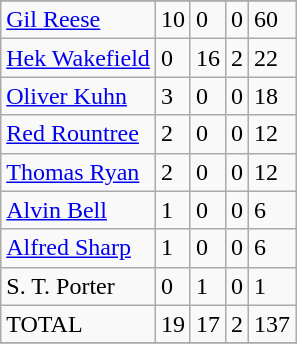<table class="wikitable">
<tr>
</tr>
<tr>
<td><a href='#'>Gil Reese</a></td>
<td>10</td>
<td>0</td>
<td>0</td>
<td>60</td>
</tr>
<tr>
<td><a href='#'>Hek Wakefield</a></td>
<td>0</td>
<td>16</td>
<td>2</td>
<td>22</td>
</tr>
<tr>
<td><a href='#'>Oliver Kuhn</a></td>
<td>3</td>
<td>0</td>
<td>0</td>
<td>18</td>
</tr>
<tr>
<td><a href='#'>Red Rountree</a></td>
<td>2</td>
<td>0</td>
<td>0</td>
<td>12</td>
</tr>
<tr>
<td><a href='#'>Thomas Ryan</a></td>
<td>2</td>
<td>0</td>
<td>0</td>
<td>12</td>
</tr>
<tr>
<td><a href='#'>Alvin Bell</a></td>
<td>1</td>
<td>0</td>
<td>0</td>
<td>6</td>
</tr>
<tr>
<td><a href='#'>Alfred Sharp</a></td>
<td>1</td>
<td>0</td>
<td>0</td>
<td>6</td>
</tr>
<tr>
<td>S. T. Porter</td>
<td>0</td>
<td>1</td>
<td>0</td>
<td>1</td>
</tr>
<tr>
<td>TOTAL</td>
<td>19</td>
<td>17</td>
<td>2</td>
<td>137</td>
</tr>
<tr>
</tr>
</table>
